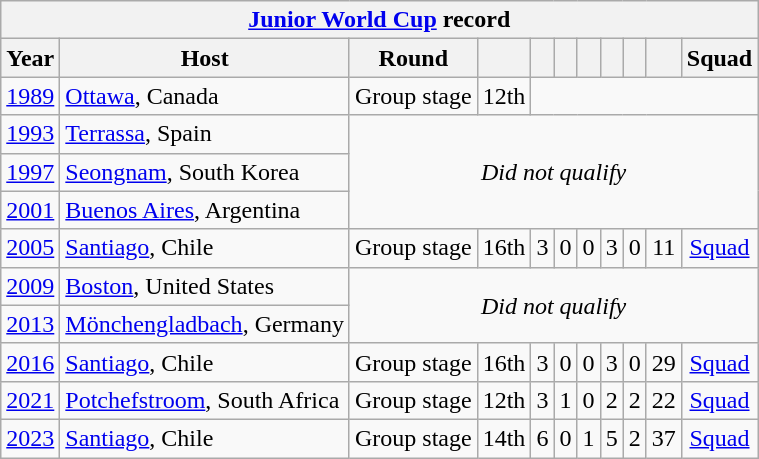<table class="wikitable" style="text-align: center;font-size:100%;">
<tr>
<th colspan="11"><a href='#'>Junior World Cup</a> record</th>
</tr>
<tr>
<th>Year</th>
<th>Host</th>
<th>Round</th>
<th></th>
<th></th>
<th></th>
<th></th>
<th></th>
<th></th>
<th></th>
<th>Squad</th>
</tr>
<tr>
<td><a href='#'>1989</a></td>
<td align=left> <a href='#'>Ottawa</a>, Canada</td>
<td>Group stage</td>
<td>12th</td>
</tr>
<tr>
<td><a href='#'>1993</a></td>
<td align=left> <a href='#'>Terrassa</a>, Spain</td>
<td colspan=9 rowspan=3><em>Did not qualify</em></td>
</tr>
<tr>
<td><a href='#'>1997</a></td>
<td align=left> <a href='#'>Seongnam</a>, South Korea</td>
</tr>
<tr>
<td><a href='#'>2001</a></td>
<td align=left> <a href='#'>Buenos Aires</a>, Argentina</td>
</tr>
<tr>
<td><a href='#'>2005</a></td>
<td align=left> <a href='#'>Santiago</a>, Chile</td>
<td>Group stage</td>
<td>16th</td>
<td>3</td>
<td>0</td>
<td>0</td>
<td>3</td>
<td>0</td>
<td>11</td>
<td><a href='#'>Squad</a></td>
</tr>
<tr>
<td><a href='#'>2009</a></td>
<td align=left> <a href='#'>Boston</a>, United States</td>
<td colspan=9 rowspan=2><em>Did not qualify</em></td>
</tr>
<tr>
<td><a href='#'>2013</a></td>
<td align=left> <a href='#'>Mönchengladbach</a>, Germany</td>
</tr>
<tr>
<td><a href='#'>2016</a></td>
<td align=left> <a href='#'>Santiago</a>, Chile</td>
<td>Group stage</td>
<td>16th</td>
<td>3</td>
<td>0</td>
<td>0</td>
<td>3</td>
<td>0</td>
<td>29</td>
<td><a href='#'>Squad</a></td>
</tr>
<tr>
<td><a href='#'>2021</a></td>
<td align=left> <a href='#'>Potchefstroom</a>, South Africa</td>
<td>Group stage</td>
<td>12th</td>
<td>3</td>
<td>1</td>
<td>0</td>
<td>2</td>
<td>2</td>
<td>22</td>
<td><a href='#'>Squad</a></td>
</tr>
<tr>
<td><a href='#'>2023</a></td>
<td align=left> <a href='#'>Santiago</a>, Chile</td>
<td>Group stage</td>
<td>14th</td>
<td>6</td>
<td>0</td>
<td>1</td>
<td>5</td>
<td>2</td>
<td>37</td>
<td><a href='#'>Squad</a></td>
</tr>
</table>
